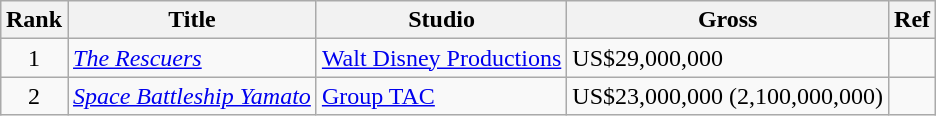<table class="wikitable sortable" style="margin:auto; margin:auto;">
<tr>
<th>Rank</th>
<th>Title</th>
<th>Studio</th>
<th>Gross</th>
<th>Ref</th>
</tr>
<tr>
<td align="center">1</td>
<td><em><a href='#'>The Rescuers</a></em></td>
<td><a href='#'>Walt Disney Productions</a></td>
<td>US$29,000,000</td>
<td></td>
</tr>
<tr>
<td align="center">2</td>
<td><em><a href='#'>Space Battleship Yamato</a></em></td>
<td><a href='#'>Group TAC</a></td>
<td>US$23,000,000 (2,100,000,000)</td>
<td></td>
</tr>
</table>
